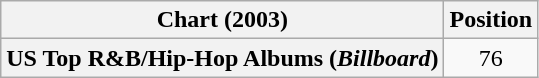<table class="wikitable plainrowheaders" style="text-align:center">
<tr>
<th scope="col">Chart (2003)</th>
<th scope="col">Position</th>
</tr>
<tr>
<th scope="row">US Top R&B/Hip-Hop Albums (<em>Billboard</em>)</th>
<td>76</td>
</tr>
</table>
